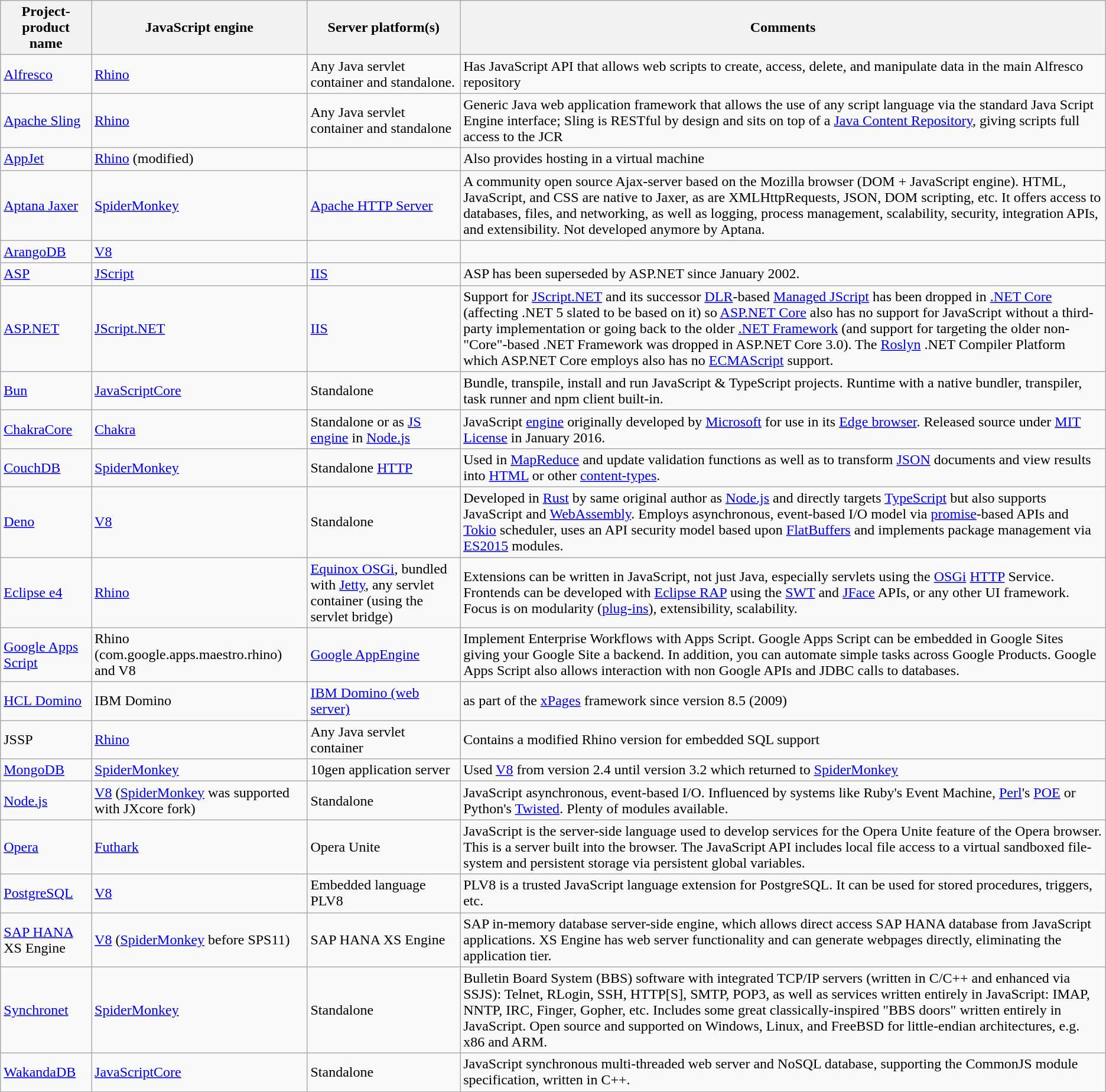<table class="wikitable sortable">
<tr>
<th>Project-product name</th>
<th>JavaScript engine</th>
<th>Server platform(s)</th>
<th>Comments</th>
</tr>
<tr>
<td><a href='#'>Alfresco</a></td>
<td><a href='#'>Rhino</a></td>
<td>Any Java servlet container and standalone.</td>
<td>Has JavaScript API that allows web scripts to create, access, delete, and manipulate data in the main Alfresco repository</td>
</tr>
<tr>
<td><a href='#'>Apache Sling</a></td>
<td><a href='#'>Rhino</a></td>
<td>Any Java servlet container and standalone</td>
<td>Generic Java web application framework that allows the use of any script language via the standard Java Script Engine interface; Sling is RESTful by design and sits on top of a <a href='#'>Java Content Repository</a>, giving scripts full access to the JCR</td>
</tr>
<tr>
<td><a href='#'>AppJet</a></td>
<td><a href='#'>Rhino</a> (modified)</td>
<td></td>
<td>Also provides hosting in a virtual machine</td>
</tr>
<tr>
<td><a href='#'>Aptana Jaxer</a></td>
<td><a href='#'>SpiderMonkey</a></td>
<td><a href='#'>Apache HTTP Server</a></td>
<td>A community open source Ajax-server based on the Mozilla browser (DOM + JavaScript engine). HTML, JavaScript, and CSS are native to Jaxer, as are XMLHttpRequests, JSON, DOM scripting, etc. It offers access to databases, files, and networking, as well as logging, process management, scalability, security, integration APIs, and extensibility. Not developed anymore by Aptana.</td>
</tr>
<tr>
<td><a href='#'>ArangoDB</a></td>
<td><a href='#'>V8</a></td>
<td></td>
<td></td>
</tr>
<tr>
<td><a href='#'>ASP</a></td>
<td><a href='#'>JScript</a></td>
<td><a href='#'>IIS</a></td>
<td>ASP has been superseded by ASP.NET since January 2002.</td>
</tr>
<tr>
<td><a href='#'>ASP.NET</a></td>
<td><a href='#'>JScript.NET</a></td>
<td><a href='#'>IIS</a></td>
<td>Support for <a href='#'>JScript.NET</a> and its successor <a href='#'>DLR</a>-based <a href='#'>Managed JScript</a> has been dropped in <a href='#'>.NET Core</a> (affecting .NET 5 slated to be based on it) so <a href='#'>ASP.NET Core</a> also has no support for JavaScript without a third-party implementation or going back to the older <a href='#'>.NET Framework</a> (and support for targeting the older non-"Core"-based .NET Framework was dropped in ASP.NET Core 3.0). The <a href='#'>Roslyn</a> .NET Compiler Platform which ASP.NET Core employs also has no <a href='#'>ECMAScript</a> support.</td>
</tr>
<tr>
<td><a href='#'>Bun</a></td>
<td><a href='#'>JavaScriptCore</a></td>
<td>Standalone</td>
<td>Bundle, transpile, install and run JavaScript & TypeScript projects. Runtime with a native bundler, transpiler, task runner and npm client built-in.</td>
</tr>
<tr>
<td><a href='#'>ChakraCore</a></td>
<td><a href='#'>Chakra</a></td>
<td>Standalone or as <a href='#'>JS engine</a> in <a href='#'>Node.js</a></td>
<td>JavaScript <a href='#'>engine</a> originally developed by <a href='#'>Microsoft</a> for use in its <a href='#'>Edge browser</a>. Released source under <a href='#'>MIT License</a> in January 2016.</td>
</tr>
<tr>
<td><a href='#'>CouchDB</a></td>
<td><a href='#'>SpiderMonkey</a></td>
<td>Standalone <a href='#'>HTTP</a></td>
<td>Used in <a href='#'>MapReduce</a> and update validation functions as well as to transform <a href='#'>JSON</a> documents and view results into <a href='#'>HTML</a> or other <a href='#'>content-types</a>.</td>
</tr>
<tr>
<td><a href='#'>Deno</a></td>
<td><a href='#'>V8</a></td>
<td>Standalone</td>
<td>Developed in <a href='#'>Rust</a> by same original author as <a href='#'>Node.js</a> and directly targets <a href='#'>TypeScript</a> but also supports JavaScript and <a href='#'>WebAssembly</a>. Employs asynchronous, event-based I/O model via <a href='#'>promise</a>-based APIs and <a href='#'>Tokio</a> scheduler, uses an API security model based upon <a href='#'>FlatBuffers</a> and implements package management via <a href='#'>ES2015</a> modules.</td>
</tr>
<tr>
<td><a href='#'>Eclipse e4</a></td>
<td><a href='#'>Rhino</a></td>
<td><a href='#'>Equinox OSGi</a>, bundled with <a href='#'>Jetty</a>, any servlet container (using the servlet bridge)</td>
<td>Extensions can be written in JavaScript, not just Java, especially servlets using the <a href='#'>OSGi</a> <a href='#'>HTTP</a> Service. Frontends can be developed with <a href='#'>Eclipse RAP</a> using the <a href='#'>SWT</a> and <a href='#'>JFace</a> APIs, or any other UI framework. Focus is on modularity (<a href='#'>plug-ins</a>), extensibility, scalability.</td>
</tr>
<tr>
<td><a href='#'>Google Apps Script</a></td>
<td>Rhino (com.google.apps.maestro.rhino) and V8</td>
<td><a href='#'>Google AppEngine</a></td>
<td>Implement Enterprise Workflows with Apps Script. Google Apps Script can be embedded in Google Sites giving your Google Site a backend. In addition, you can automate simple tasks across Google Products. Google Apps Script also allows interaction with non Google APIs and JDBC calls to databases.</td>
</tr>
<tr>
<td><a href='#'>HCL Domino</a></td>
<td>IBM Domino</td>
<td><a href='#'>IBM Domino (web server)</a></td>
<td>as part of the <a href='#'>xPages</a> framework since version 8.5 (2009)</td>
</tr>
<tr>
<td>JSSP</td>
<td><a href='#'>Rhino</a></td>
<td>Any Java servlet container</td>
<td>Contains a modified Rhino version for embedded SQL support</td>
</tr>
<tr>
<td><a href='#'>MongoDB</a></td>
<td><a href='#'>SpiderMonkey</a></td>
<td>10gen application server</td>
<td>Used <a href='#'>V8</a> from version 2.4 until version 3.2 which returned to <a href='#'>SpiderMonkey</a></td>
</tr>
<tr>
<td><a href='#'>Node.js</a> </td>
<td><a href='#'>V8</a> (<a href='#'>SpiderMonkey</a> was supported with JXcore fork)</td>
<td>Standalone</td>
<td>JavaScript asynchronous, event-based I/O. Influenced by systems like Ruby's Event Machine, <a href='#'>Perl</a>'s <a href='#'>POE</a> or Python's <a href='#'>Twisted</a>. Plenty of modules available.</td>
</tr>
<tr>
<td><a href='#'>Opera</a></td>
<td><a href='#'>Futhark</a></td>
<td>Opera Unite</td>
<td>JavaScript is the server-side language used to develop services for the Opera Unite feature of the Opera browser. This is a server built into the browser. The JavaScript API includes local file access to a virtual sandboxed file-system and persistent storage via persistent global variables.</td>
</tr>
<tr>
<td><a href='#'>PostgreSQL</a></td>
<td><a href='#'>V8</a></td>
<td>Embedded language PLV8</td>
<td>PLV8 is a trusted JavaScript language extension for PostgreSQL. It can be used for stored procedures, triggers, etc.</td>
</tr>
<tr>
<td><a href='#'>SAP HANA</a> XS Engine</td>
<td><a href='#'>V8</a> (<a href='#'>SpiderMonkey</a> before SPS11)</td>
<td>SAP HANA XS Engine</td>
<td>SAP in-memory database server-side engine, which allows direct access SAP HANA database from JavaScript applications. XS Engine has web server functionality and can generate webpages directly, eliminating the application tier.</td>
</tr>
<tr>
<td><a href='#'>Synchronet</a></td>
<td><a href='#'>SpiderMonkey</a></td>
<td>Standalone</td>
<td>Bulletin Board System (BBS) software with integrated TCP/IP servers (written in C/C++ and enhanced via SSJS): Telnet, RLogin, SSH, HTTP[S], SMTP, POP3, as well as services written entirely in JavaScript: IMAP, NNTP, IRC, Finger, Gopher, etc. Includes some great classically-inspired "BBS doors" written entirely in JavaScript. Open source and supported on Windows, Linux, and FreeBSD for little-endian architectures, e.g. x86 and ARM.</td>
</tr>
<tr>
<td><a href='#'>WakandaDB</a></td>
<td><a href='#'>JavaScriptCore</a></td>
<td>Standalone</td>
<td>JavaScript synchronous multi-threaded web server and NoSQL database, supporting the CommonJS module specification, written in C++.</td>
</tr>
</table>
